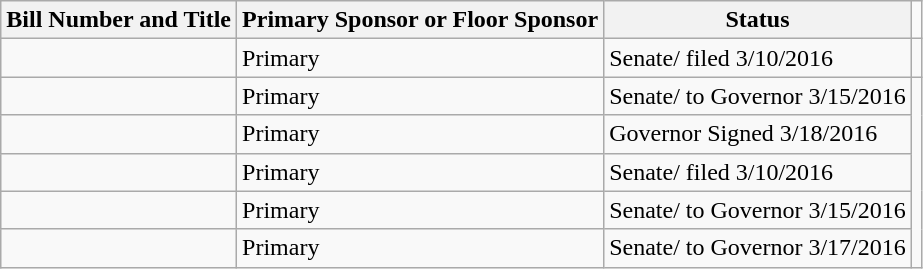<table class="wikitable">
<tr>
<th>Bill Number and Title</th>
<th>Primary Sponsor or Floor Sponsor</th>
<th>Status</th>
<td></td>
</tr>
<tr>
<td></td>
<td>Primary</td>
<td>Senate/ filed 3/10/2016</td>
<td></td>
</tr>
<tr>
<td></td>
<td>Primary</td>
<td>Senate/ to Governor 3/15/2016</td>
</tr>
<tr>
<td></td>
<td>Primary</td>
<td>Governor Signed 3/18/2016</td>
</tr>
<tr>
<td></td>
<td>Primary</td>
<td>Senate/ filed 3/10/2016</td>
</tr>
<tr>
<td></td>
<td>Primary</td>
<td>Senate/ to Governor 3/15/2016</td>
</tr>
<tr>
<td></td>
<td>Primary</td>
<td>Senate/ to Governor 3/17/2016</td>
</tr>
</table>
